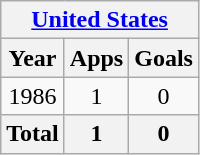<table class="wikitable" style="text-align:center">
<tr>
<th colspan=3><a href='#'>United States</a></th>
</tr>
<tr>
<th>Year</th>
<th>Apps</th>
<th>Goals</th>
</tr>
<tr>
<td>1986</td>
<td>1</td>
<td>0</td>
</tr>
<tr>
<th>Total</th>
<th>1</th>
<th>0</th>
</tr>
</table>
